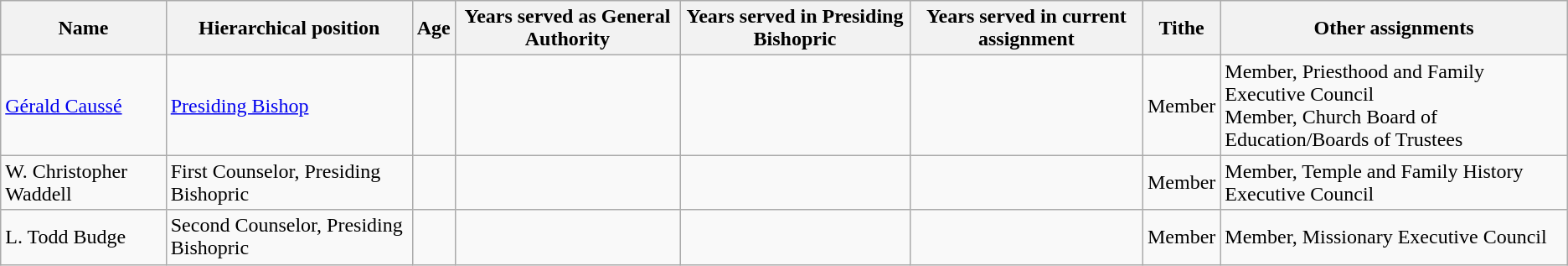<table class="wikitable sortable">
<tr>
<th>Name</th>
<th>Hierarchical position</th>
<th>Age</th>
<th>Years served as General Authority</th>
<th>Years served in Presiding Bishopric</th>
<th>Years served in current assignment</th>
<th>Tithe</th>
<th>Other assignments</th>
</tr>
<tr>
<td><a href='#'>Gérald Caussé</a></td>
<td><a href='#'>Presiding Bishop</a></td>
<td></td>
<td></td>
<td></td>
<td></td>
<td>Member</td>
<td>Member, Priesthood and Family Executive Council<br>Member, Church Board of Education/Boards of Trustees</td>
</tr>
<tr>
<td>W. Christopher Waddell</td>
<td>First Counselor, Presiding Bishopric</td>
<td></td>
<td></td>
<td></td>
<td></td>
<td>Member</td>
<td>Member, Temple and Family History Executive Council</td>
</tr>
<tr>
<td>L. Todd Budge</td>
<td>Second Counselor, Presiding Bishopric</td>
<td></td>
<td></td>
<td></td>
<td></td>
<td>Member</td>
<td>Member, Missionary Executive Council</td>
</tr>
</table>
